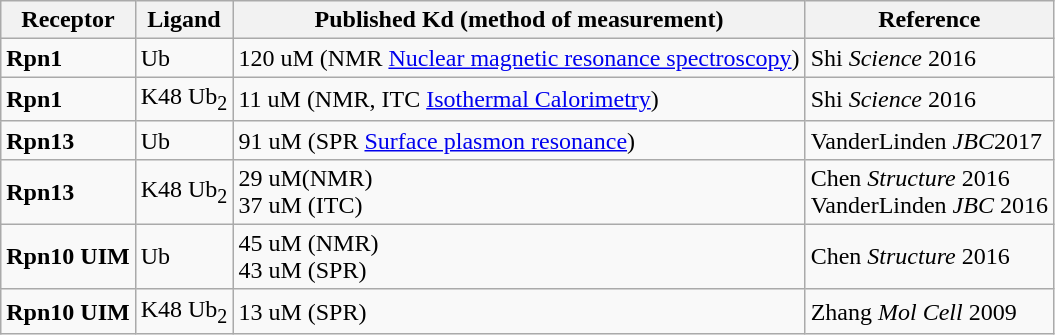<table class="wikitable">
<tr>
<th>Receptor</th>
<th>Ligand</th>
<th>Published Kd (method of measurement)</th>
<th>Reference</th>
</tr>
<tr>
<td><strong>Rpn1</strong></td>
<td>Ub</td>
<td>120 uM (NMR <a href='#'>Nuclear magnetic resonance spectroscopy</a>)</td>
<td>Shi <em>Science</em> 2016</td>
</tr>
<tr>
<td><strong>Rpn1</strong></td>
<td>K48 Ub<sub>2</sub></td>
<td>11 uM (NMR, ITC <a href='#'>Isothermal Calorimetry</a>)</td>
<td>Shi <em>Science</em> 2016</td>
</tr>
<tr>
<td><strong>Rpn13</strong></td>
<td>Ub</td>
<td>91 uM (SPR <a href='#'>Surface plasmon resonance</a>)</td>
<td>VanderLinden <em>JBC</em>2017</td>
</tr>
<tr>
<td><strong>Rpn13</strong></td>
<td>K48 Ub<sub>2</sub></td>
<td>29 uM(NMR)<br>37 uM (ITC)</td>
<td>Chen <em>Structure</em> 2016<br>VanderLinden <em>JBC</em> 2016</td>
</tr>
<tr>
<td><strong>Rpn10 UIM</strong></td>
<td>Ub</td>
<td>45 uM (NMR)<br>43 uM (SPR)</td>
<td>Chen <em>Structure</em> 2016</td>
</tr>
<tr>
<td><strong>Rpn10 UIM</strong></td>
<td>K48 Ub<sub>2</sub></td>
<td>13 uM (SPR)</td>
<td>Zhang <em>Mol Cell</em> 2009</td>
</tr>
</table>
